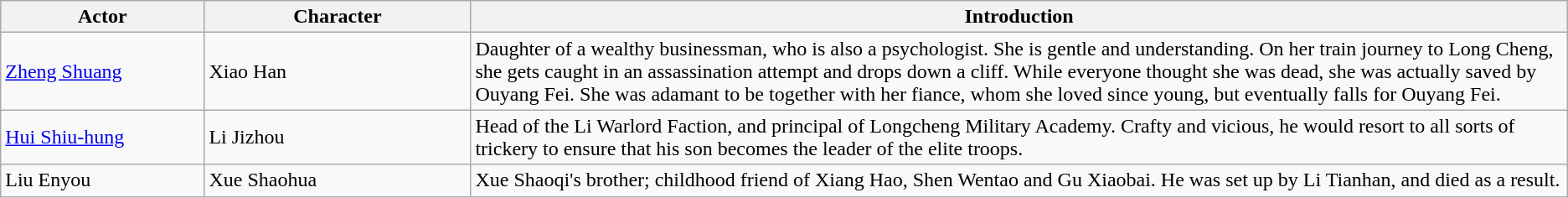<table class="wikitable">
<tr>
<th style="width:13%">Actor</th>
<th style="width:17%">Character</th>
<th>Introduction</th>
</tr>
<tr>
<td><a href='#'>Zheng Shuang</a></td>
<td>Xiao Han</td>
<td>Daughter of a wealthy businessman, who is also a psychologist. She is gentle and understanding. On her train journey to Long Cheng, she gets caught in an assassination attempt and drops down a cliff. While everyone thought she was dead, she was actually saved by Ouyang Fei. She was adamant to be together with her fiance, whom she loved since young, but eventually falls for Ouyang Fei.</td>
</tr>
<tr>
<td><a href='#'>Hui Shiu-hung</a></td>
<td>Li Jizhou</td>
<td>Head of the Li Warlord Faction, and principal of Longcheng Military Academy. Crafty and vicious, he would resort to all sorts of trickery to ensure that his son becomes the leader of the elite troops.</td>
</tr>
<tr>
<td>Liu Enyou</td>
<td>Xue Shaohua</td>
<td>Xue Shaoqi's brother; childhood friend of Xiang Hao, Shen Wentao and Gu Xiaobai. He was set up by Li Tianhan, and died as a result.</td>
</tr>
</table>
